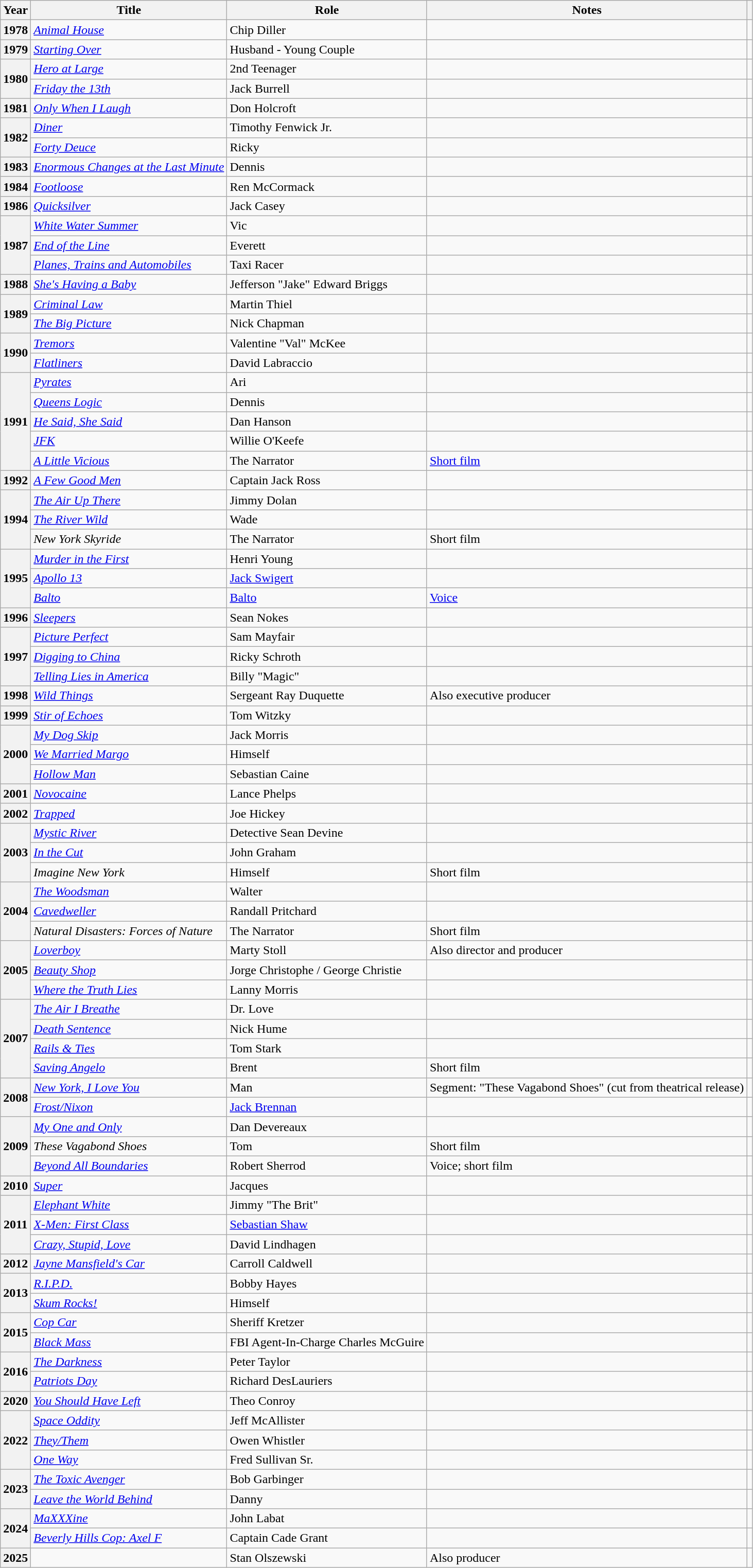<table class="wikitable sortable plainrowheaders" style="margin-right: 0;">
<tr>
<th scope="col">Year</th>
<th scope="col">Title</th>
<th scope="col">Role</th>
<th scope="col" class="unsortable">Notes</th>
<th scope="col" class="unsortable"></th>
</tr>
<tr>
<th scope="row">1978</th>
<td><em><a href='#'>Animal House</a></em></td>
<td>Chip Diller</td>
<td></td>
<td style="text-align: center;"></td>
</tr>
<tr>
<th scope="row">1979</th>
<td><em><a href='#'>Starting Over</a></em></td>
<td>Husband - Young Couple</td>
<td></td>
<td style="text-align: center;"></td>
</tr>
<tr>
<th rowspan="2" scope="row">1980</th>
<td><em><a href='#'>Hero at Large</a></em></td>
<td>2nd Teenager</td>
<td></td>
<td style="text-align: center;"></td>
</tr>
<tr>
<td><em><a href='#'>Friday the 13th</a></em></td>
<td>Jack Burrell</td>
<td></td>
<td style="text-align: center;"></td>
</tr>
<tr>
<th scope="row">1981</th>
<td><em><a href='#'>Only When I Laugh</a></em></td>
<td>Don Holcroft</td>
<td></td>
<td style="text-align: center;"></td>
</tr>
<tr>
<th rowspan="2" scope="row">1982</th>
<td><em><a href='#'>Diner</a></em></td>
<td>Timothy Fenwick Jr.</td>
<td></td>
<td style="text-align: center;"></td>
</tr>
<tr>
<td><em><a href='#'>Forty Deuce</a></em></td>
<td>Ricky</td>
<td></td>
<td style="text-align: center;"></td>
</tr>
<tr>
<th scope="row">1983</th>
<td><em><a href='#'>Enormous Changes at the Last Minute</a></em></td>
<td>Dennis</td>
<td></td>
<td style="text-align: center;"></td>
</tr>
<tr>
<th scope="row">1984</th>
<td><em><a href='#'>Footloose</a></em></td>
<td>Ren McCormack</td>
<td></td>
<td style="text-align: center;"></td>
</tr>
<tr>
<th scope="row">1986</th>
<td><em><a href='#'>Quicksilver</a></em></td>
<td>Jack Casey</td>
<td></td>
<td style="text-align: center;"></td>
</tr>
<tr>
<th rowspan="3" scope="row">1987</th>
<td><em><a href='#'>White Water Summer</a></em></td>
<td>Vic</td>
<td></td>
<td style="text-align: center;"></td>
</tr>
<tr>
<td><em><a href='#'>End of the Line</a></em></td>
<td>Everett</td>
<td></td>
<td style="text-align: center;"></td>
</tr>
<tr>
<td><em><a href='#'>Planes, Trains and Automobiles</a></em></td>
<td>Taxi Racer</td>
<td></td>
<td style="text-align: center;"></td>
</tr>
<tr>
<th scope="row">1988</th>
<td><em><a href='#'>She's Having a Baby</a></em></td>
<td>Jefferson "Jake" Edward Briggs</td>
<td></td>
<td style="text-align: center;"></td>
</tr>
<tr>
<th rowspan="2" scope="row">1989</th>
<td><em><a href='#'>Criminal Law</a></em></td>
<td>Martin Thiel</td>
<td></td>
<td style="text-align: center;"></td>
</tr>
<tr>
<td><em><a href='#'>The Big Picture</a></em></td>
<td>Nick Chapman</td>
<td></td>
<td style="text-align: center;"></td>
</tr>
<tr>
<th rowspan="2" scope="row">1990</th>
<td><em><a href='#'>Tremors</a></em></td>
<td>Valentine "Val" McKee</td>
<td></td>
<td style="text-align: center;"></td>
</tr>
<tr>
<td><em><a href='#'>Flatliners</a></em></td>
<td>David Labraccio</td>
<td></td>
<td style="text-align: center;"></td>
</tr>
<tr>
<th rowspan="5" scope="row">1991</th>
<td><em><a href='#'>Pyrates</a></em></td>
<td>Ari</td>
<td></td>
<td style="text-align: center;"></td>
</tr>
<tr>
<td><em><a href='#'>Queens Logic</a></em></td>
<td>Dennis</td>
<td></td>
<td style="text-align: center;"></td>
</tr>
<tr>
<td><em><a href='#'>He Said, She Said</a></em></td>
<td>Dan Hanson</td>
<td></td>
<td style="text-align: center;"></td>
</tr>
<tr>
<td><em><a href='#'>JFK</a></em></td>
<td>Willie O'Keefe</td>
<td></td>
<td style="text-align: center;"></td>
</tr>
<tr>
<td><em><a href='#'>A Little Vicious</a></em></td>
<td>The Narrator</td>
<td><a href='#'>Short film</a></td>
<td style="text-align: center;"></td>
</tr>
<tr>
<th scope="row">1992</th>
<td><em><a href='#'>A Few Good Men</a></em></td>
<td>Captain Jack Ross</td>
<td></td>
<td style="text-align: center;"></td>
</tr>
<tr>
<th rowspan="3" scope="row">1994</th>
<td><em><a href='#'>The Air Up There</a></em></td>
<td>Jimmy Dolan</td>
<td></td>
<td style="text-align: center;"></td>
</tr>
<tr>
<td><em><a href='#'>The River Wild</a></em></td>
<td>Wade</td>
<td></td>
<td style="text-align: center;"></td>
</tr>
<tr>
<td><em>New York Skyride</em></td>
<td>The Narrator</td>
<td>Short film</td>
<td style="text-align: center;"></td>
</tr>
<tr>
<th rowspan="3" scope="row">1995</th>
<td><em><a href='#'>Murder in the First</a></em></td>
<td>Henri Young</td>
<td></td>
<td style="text-align: center;"></td>
</tr>
<tr>
<td><em><a href='#'>Apollo 13</a></em></td>
<td><a href='#'>Jack Swigert</a></td>
<td></td>
<td style="text-align: center;"></td>
</tr>
<tr>
<td><em><a href='#'>Balto</a></em></td>
<td><a href='#'>Balto</a></td>
<td><a href='#'>Voice</a></td>
<td style="text-align: center;"></td>
</tr>
<tr>
<th scope="row">1996</th>
<td><em><a href='#'>Sleepers</a></em></td>
<td>Sean Nokes</td>
<td></td>
<td style="text-align: center;"></td>
</tr>
<tr>
<th rowspan="3" scope="row">1997</th>
<td><em><a href='#'>Picture Perfect</a></em></td>
<td>Sam Mayfair</td>
<td></td>
<td style="text-align: center;"></td>
</tr>
<tr>
<td><em><a href='#'>Digging to China</a></em></td>
<td>Ricky Schroth</td>
<td></td>
<td style="text-align: center;"></td>
</tr>
<tr>
<td><em><a href='#'>Telling Lies in America</a></em></td>
<td>Billy "Magic"</td>
<td></td>
<td style="text-align: center;"></td>
</tr>
<tr>
<th scope="row">1998</th>
<td><em><a href='#'>Wild Things</a></em></td>
<td>Sergeant Ray Duquette</td>
<td>Also executive producer</td>
<td style="text-align: center;"></td>
</tr>
<tr>
<th scope="row">1999</th>
<td><em><a href='#'>Stir of Echoes</a></em></td>
<td>Tom Witzky</td>
<td></td>
<td style="text-align: center;"></td>
</tr>
<tr>
<th rowspan="3" scope="row">2000</th>
<td><em><a href='#'>My Dog Skip</a></em></td>
<td>Jack Morris</td>
<td></td>
<td style="text-align: center;"></td>
</tr>
<tr>
<td><em><a href='#'>We Married Margo</a></em></td>
<td>Himself</td>
<td></td>
<td style="text-align: center;"></td>
</tr>
<tr>
<td><em><a href='#'>Hollow Man</a></em></td>
<td>Sebastian Caine</td>
<td></td>
<td style="text-align: center;"></td>
</tr>
<tr>
<th scope="row">2001</th>
<td><em><a href='#'>Novocaine</a></em></td>
<td>Lance Phelps</td>
<td></td>
<td style="text-align: center;"></td>
</tr>
<tr>
<th scope="row">2002</th>
<td><em><a href='#'>Trapped</a></em></td>
<td>Joe Hickey</td>
<td></td>
<td style="text-align: center;"></td>
</tr>
<tr>
<th rowspan="3" scope="row">2003</th>
<td><em><a href='#'>Mystic River</a></em></td>
<td>Detective Sean Devine</td>
<td></td>
<td style="text-align: center;"></td>
</tr>
<tr>
<td><em><a href='#'>In the Cut</a></em></td>
<td>John Graham</td>
<td></td>
<td style="text-align: center;"></td>
</tr>
<tr>
<td><em>Imagine New York</em></td>
<td>Himself</td>
<td>Short film</td>
<td style="text-align: center;"></td>
</tr>
<tr>
<th rowspan="3" scope="row">2004</th>
<td><em><a href='#'>The Woodsman</a></em></td>
<td>Walter</td>
<td></td>
<td style="text-align: center;"></td>
</tr>
<tr>
<td><em><a href='#'>Cavedweller</a></em></td>
<td>Randall Pritchard</td>
<td></td>
<td style="text-align: center;"></td>
</tr>
<tr>
<td><em>Natural Disasters: Forces of Nature</em></td>
<td>The Narrator</td>
<td>Short film</td>
<td style="text-align: center;"></td>
</tr>
<tr>
<th rowspan="3" scope="row">2005</th>
<td><em><a href='#'>Loverboy</a></em></td>
<td>Marty Stoll</td>
<td>Also director and producer</td>
<td style="text-align: center;"></td>
</tr>
<tr>
<td><em><a href='#'>Beauty Shop</a></em></td>
<td>Jorge Christophe / George Christie</td>
<td></td>
<td style="text-align: center;"></td>
</tr>
<tr>
<td><em><a href='#'>Where the Truth Lies</a></em></td>
<td>Lanny Morris</td>
<td></td>
<td style="text-align: center;"></td>
</tr>
<tr>
<th rowspan="4" scope="row">2007</th>
<td><em><a href='#'>The Air I Breathe</a></em></td>
<td>Dr. Love</td>
<td></td>
<td style="text-align: center;"></td>
</tr>
<tr>
<td><em><a href='#'>Death Sentence</a></em></td>
<td>Nick Hume</td>
<td></td>
<td style="text-align: center;"></td>
</tr>
<tr>
<td><em><a href='#'>Rails & Ties</a></em></td>
<td>Tom Stark</td>
<td></td>
<td style="text-align: center;"></td>
</tr>
<tr>
<td><em><a href='#'>Saving Angelo</a></em></td>
<td>Brent</td>
<td>Short film</td>
<td style="text-align: center;"></td>
</tr>
<tr>
<th rowspan="2" scope="row">2008</th>
<td><em><a href='#'>New York, I Love You</a></em></td>
<td>Man</td>
<td>Segment: "These Vagabond Shoes" (cut from theatrical release)</td>
<td style="text-align: center;"></td>
</tr>
<tr>
<td><em><a href='#'>Frost/Nixon</a></em></td>
<td><a href='#'>Jack Brennan</a></td>
<td></td>
<td style="text-align: center;"></td>
</tr>
<tr>
<th rowspan="3" scope="row">2009</th>
<td><em><a href='#'>My One and Only</a></em></td>
<td>Dan Devereaux</td>
<td></td>
<td style="text-align: center;"></td>
</tr>
<tr>
<td><em>These Vagabond Shoes</em></td>
<td>Tom</td>
<td>Short film</td>
<td style="text-align: center;"></td>
</tr>
<tr>
<td><em><a href='#'>Beyond All Boundaries</a></em></td>
<td>Robert Sherrod</td>
<td>Voice; short film</td>
<td style="text-align: center;"></td>
</tr>
<tr>
<th scope="row">2010</th>
<td><em><a href='#'>Super</a></em></td>
<td>Jacques</td>
<td></td>
<td style="text-align: center;"></td>
</tr>
<tr>
<th rowspan="3" scope="row">2011</th>
<td><em><a href='#'>Elephant White</a></em></td>
<td>Jimmy "The Brit"</td>
<td></td>
<td style="text-align: center;"></td>
</tr>
<tr>
<td><em><a href='#'>X-Men: First Class</a></em></td>
<td><a href='#'>Sebastian Shaw</a></td>
<td></td>
<td style="text-align: center;"></td>
</tr>
<tr>
<td><em><a href='#'>Crazy, Stupid, Love</a></em></td>
<td>David Lindhagen</td>
<td></td>
<td style="text-align: center;"></td>
</tr>
<tr>
<th scope="row">2012</th>
<td><em><a href='#'>Jayne Mansfield's Car</a></em></td>
<td>Carroll Caldwell</td>
<td></td>
<td style="text-align: center;"></td>
</tr>
<tr>
<th rowspan="2" scope="row">2013</th>
<td><em><a href='#'>R.I.P.D.</a></em></td>
<td>Bobby Hayes</td>
<td></td>
<td style="text-align: center;"></td>
</tr>
<tr>
<td><em><a href='#'>Skum Rocks!</a></em></td>
<td>Himself</td>
<td></td>
<td style="text-align: center;"></td>
</tr>
<tr>
<th rowspan="2" scope="row">2015</th>
<td><em><a href='#'>Cop Car</a></em></td>
<td>Sheriff Kretzer</td>
<td></td>
<td style="text-align: center;"></td>
</tr>
<tr>
<td><em><a href='#'>Black Mass</a></em></td>
<td>FBI Agent-In-Charge Charles McGuire</td>
<td></td>
<td style="text-align: center;"></td>
</tr>
<tr>
<th rowspan="2" scope="row">2016</th>
<td><em><a href='#'>The Darkness</a></em></td>
<td>Peter Taylor</td>
<td></td>
<td style="text-align: center;"></td>
</tr>
<tr>
<td><em><a href='#'>Patriots Day</a></em></td>
<td>Richard DesLauriers</td>
<td></td>
<td style="text-align: center;"></td>
</tr>
<tr>
<th scope="row">2020</th>
<td><em><a href='#'>You Should Have Left</a></em></td>
<td>Theo Conroy</td>
<td></td>
<td style="text-align: center;"></td>
</tr>
<tr>
<th rowspan="3" scope="row">2022</th>
<td><em><a href='#'>Space Oddity</a></em></td>
<td>Jeff McAllister</td>
<td></td>
<td style="text-align: center;"></td>
</tr>
<tr>
<td><em><a href='#'>They/Them</a></em></td>
<td>Owen Whistler</td>
<td></td>
<td></td>
</tr>
<tr>
<td><em><a href='#'>One Way</a></em></td>
<td>Fred Sullivan Sr.</td>
<td></td>
<td style="text-align: center;"></td>
</tr>
<tr>
<th rowspan="2" scope="row">2023</th>
<td><em><a href='#'>The Toxic Avenger</a></em></td>
<td>Bob Garbinger</td>
<td></td>
<td style="text-align: center;"></td>
</tr>
<tr>
<td><em><a href='#'>Leave the World Behind</a></em></td>
<td>Danny</td>
<td></td>
<td style="text-align: center;"></td>
</tr>
<tr>
<th rowspan="2" scope="row">2024</th>
<td><em><a href='#'>MaXXXine</a></em></td>
<td>John Labat</td>
<td></td>
<td style="text-align: center;"></td>
</tr>
<tr>
<td><em><a href='#'>Beverly Hills Cop: Axel F</a></em></td>
<td>Captain Cade Grant</td>
<td></td>
<td style="text-align: center;"></td>
</tr>
<tr>
<th scope="row">2025</th>
<td></td>
<td>Stan Olszewski</td>
<td>Also producer</td>
<td></td>
</tr>
</table>
